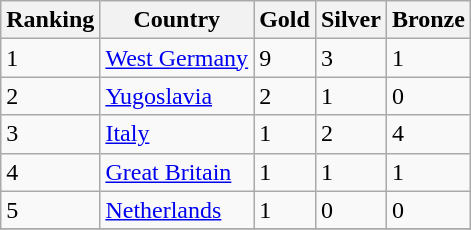<table class="wikitable">
<tr>
<th>Ranking</th>
<th>Country</th>
<th>Gold </th>
<th>Silver </th>
<th>Bronze </th>
</tr>
<tr>
<td>1</td>
<td> <a href='#'>West Germany</a></td>
<td>9</td>
<td>3</td>
<td>1</td>
</tr>
<tr>
<td>2</td>
<td> <a href='#'>Yugoslavia</a></td>
<td>2</td>
<td>1</td>
<td>0</td>
</tr>
<tr>
<td>3</td>
<td> <a href='#'>Italy</a></td>
<td>1</td>
<td>2</td>
<td>4</td>
</tr>
<tr>
<td>4</td>
<td> <a href='#'>Great Britain</a></td>
<td>1</td>
<td>1</td>
<td>1</td>
</tr>
<tr>
<td>5</td>
<td> <a href='#'>Netherlands</a></td>
<td>1</td>
<td>0</td>
<td>0</td>
</tr>
<tr>
</tr>
</table>
